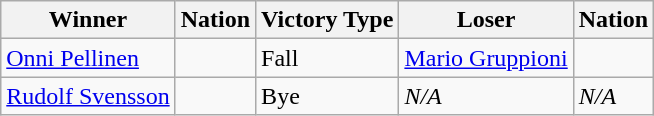<table class="wikitable sortable" style="text-align:left;">
<tr>
<th>Winner</th>
<th>Nation</th>
<th>Victory Type</th>
<th>Loser</th>
<th>Nation</th>
</tr>
<tr>
<td><a href='#'>Onni Pellinen</a></td>
<td></td>
<td>Fall</td>
<td><a href='#'>Mario Gruppioni</a></td>
<td></td>
</tr>
<tr>
<td><a href='#'>Rudolf Svensson</a></td>
<td></td>
<td>Bye</td>
<td><em>N/A</em></td>
<td><em>N/A</em></td>
</tr>
</table>
